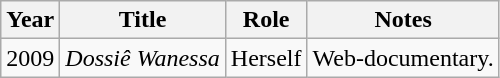<table class="wikitable sortable">
<tr>
<th>Year</th>
<th>Title</th>
<th>Role</th>
<th class="unsortable">Notes</th>
</tr>
<tr>
<td>2009</td>
<td><em>Dossiê Wanessa</em></td>
<td>Herself</td>
<td>Web-documentary.</td>
</tr>
</table>
